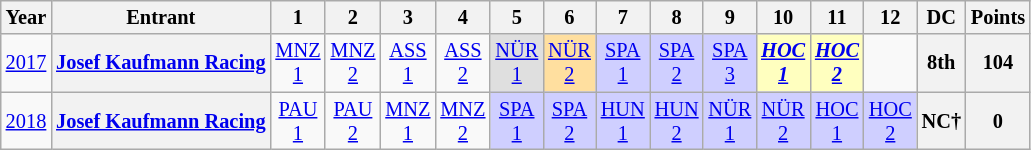<table class="wikitable" style="text-align:center; font-size:85%">
<tr>
<th>Year</th>
<th>Entrant</th>
<th>1</th>
<th>2</th>
<th>3</th>
<th>4</th>
<th>5</th>
<th>6</th>
<th>7</th>
<th>8</th>
<th>9</th>
<th>10</th>
<th>11</th>
<th>12</th>
<th>DC</th>
<th>Points</th>
</tr>
<tr>
<td><a href='#'>2017</a></td>
<th nowrap><a href='#'>Josef Kaufmann Racing</a></th>
<td><a href='#'>MNZ<br>1</a></td>
<td><a href='#'>MNZ<br>2</a></td>
<td><a href='#'>ASS<br>1</a></td>
<td><a href='#'>ASS<br>2</a></td>
<td style="background:#dfdfdf;"><a href='#'>NÜR<br>1</a><br></td>
<td style="background:#ffdf9f;"><a href='#'>NÜR<br>2</a><br></td>
<td style="background:#cfcfff;"><a href='#'>SPA<br>1</a><br></td>
<td style="background:#cfcfff;"><a href='#'>SPA<br>2</a><br></td>
<td style="background:#cfcfff;"><a href='#'>SPA<br>3</a><br></td>
<td style="background:#ffffbf;"><strong><em><a href='#'>HOC<br>1</a></em></strong><br></td>
<td style="background:#ffffbf;"><strong><em><a href='#'>HOC<br>2</a></em></strong><br></td>
<td></td>
<th>8th</th>
<th>104</th>
</tr>
<tr>
<td><a href='#'>2018</a></td>
<th><a href='#'>Josef Kaufmann Racing</a></th>
<td><a href='#'>PAU<br>1</a></td>
<td><a href='#'>PAU<br>2</a></td>
<td><a href='#'>MNZ<br>1</a></td>
<td><a href='#'>MNZ<br>2</a></td>
<td style="background:#cfcfff;"><a href='#'>SPA<br>1</a><br></td>
<td style="background:#cfcfff;"><a href='#'>SPA<br>2</a><br></td>
<td style="background:#cfcfff;"><a href='#'>HUN<br>1</a><br></td>
<td style="background:#cfcfff;"><a href='#'>HUN<br>2</a><br></td>
<td style="background:#cfcfff;"><a href='#'>NÜR<br>1</a><br></td>
<td style="background:#cfcfff;"><a href='#'>NÜR<br>2</a><br></td>
<td style="background:#cfcfff;"><a href='#'>HOC<br>1</a><br></td>
<td style="background:#cfcfff;"><a href='#'>HOC<br>2</a><br></td>
<th>NC†</th>
<th>0</th>
</tr>
</table>
